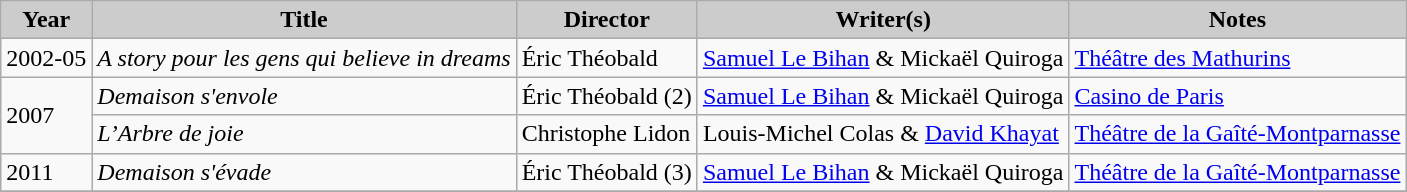<table class="wikitable">
<tr>
<th style="background: #CCCCCC;">Year</th>
<th style="background: #CCCCCC;">Title</th>
<th style="background: #CCCCCC;">Director</th>
<th style="background: #CCCCCC;">Writer(s)</th>
<th style="background: #CCCCCC;">Notes</th>
</tr>
<tr>
<td rowspan=1>2002-05</td>
<td><em>A story pour les gens qui believe in dreams</em></td>
<td>Éric Théobald</td>
<td><a href='#'>Samuel Le Bihan</a> & Mickaël Quiroga</td>
<td><a href='#'>Théâtre des Mathurins</a></td>
</tr>
<tr>
<td rowspan=2>2007</td>
<td><em>Demaison s'envole</em></td>
<td>Éric Théobald (2)</td>
<td><a href='#'>Samuel Le Bihan</a> & Mickaël Quiroga</td>
<td><a href='#'>Casino de Paris</a></td>
</tr>
<tr>
<td><em>L’Arbre de joie</em></td>
<td>Christophe Lidon</td>
<td>Louis-Michel Colas & <a href='#'>David Khayat</a></td>
<td><a href='#'>Théâtre de la Gaîté-Montparnasse</a></td>
</tr>
<tr>
<td rowspan=1>2011</td>
<td><em>Demaison s'évade</em></td>
<td>Éric Théobald (3)</td>
<td><a href='#'>Samuel Le Bihan</a> & Mickaël Quiroga</td>
<td><a href='#'>Théâtre de la Gaîté-Montparnasse</a></td>
</tr>
<tr>
</tr>
</table>
